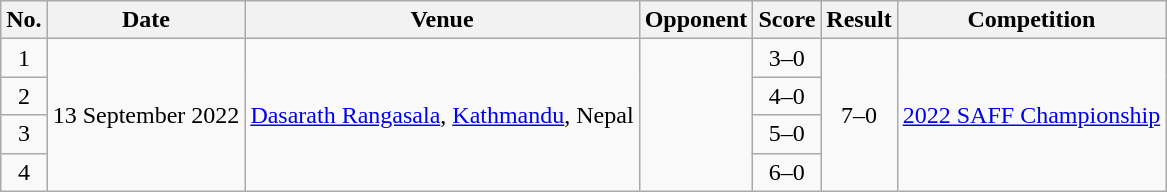<table class="wikitable sortable">
<tr>
<th scope="col">No.</th>
<th scope="col">Date</th>
<th scope="col">Venue</th>
<th scope="col">Opponent</th>
<th scope="col">Score</th>
<th scope="col">Result</th>
<th scope="col">Competition</th>
</tr>
<tr>
<td align="center">1</td>
<td rowspan="4">13 September 2022</td>
<td rowspan="4"><a href='#'>Dasarath Rangasala</a>, <a href='#'>Kathmandu</a>, Nepal</td>
<td rowspan="4"></td>
<td align="center">3–0</td>
<td rowspan="4" align="center">7–0</td>
<td rowspan="4"><a href='#'>2022 SAFF Championship</a></td>
</tr>
<tr>
<td align="center">2</td>
<td align="center">4–0</td>
</tr>
<tr>
<td align="center">3</td>
<td align="center">5–0</td>
</tr>
<tr>
<td align="center">4</td>
<td align="center">6–0</td>
</tr>
</table>
